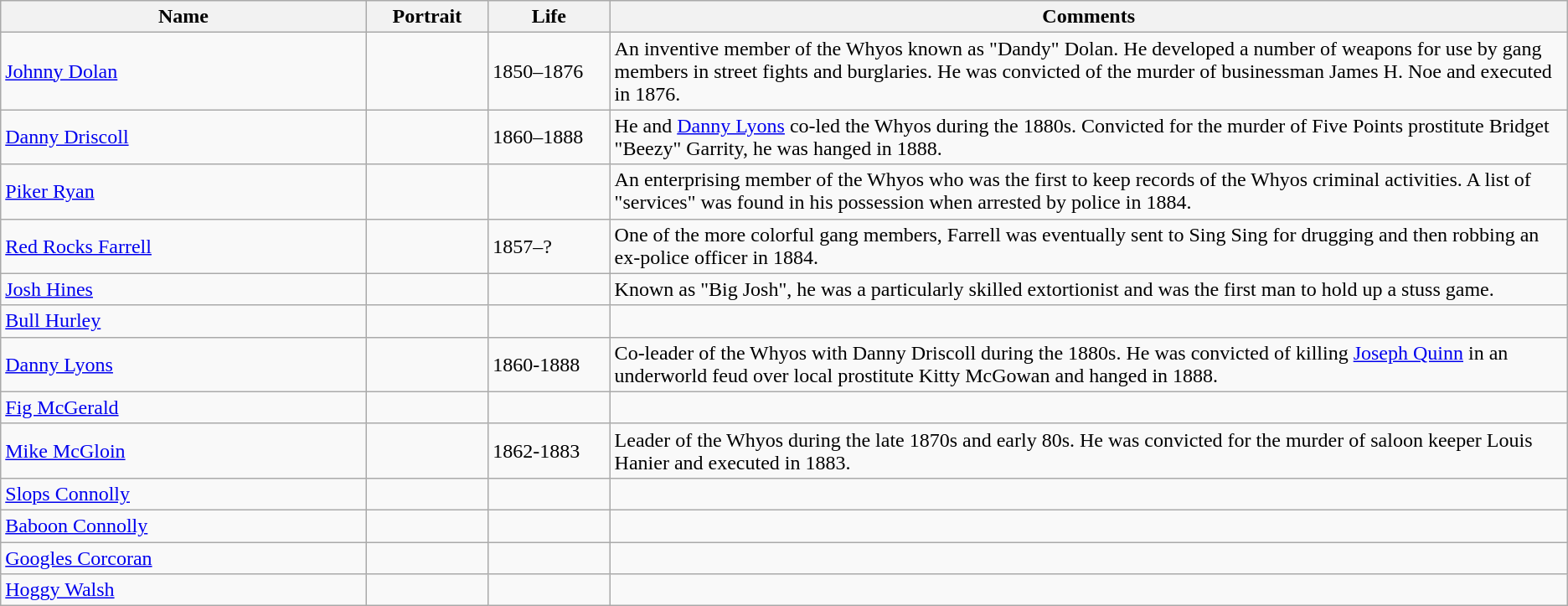<table class=wikitable>
<tr>
<th width="21%">Name</th>
<th width="7%">Portrait</th>
<th width="7%">Life</th>
<th width="55%">Comments</th>
</tr>
<tr>
<td><a href='#'>Johnny Dolan</a></td>
<td></td>
<td>1850–1876</td>
<td>An inventive member of the Whyos known as "Dandy" Dolan. He developed a number of weapons for use by gang members in street fights and burglaries. He was convicted of the murder of businessman James H. Noe and executed in 1876.</td>
</tr>
<tr>
<td><a href='#'>Danny Driscoll</a></td>
<td></td>
<td>1860–1888</td>
<td>He and <a href='#'>Danny Lyons</a> co-led the Whyos during the 1880s. Convicted for the murder of Five Points prostitute Bridget "Beezy" Garrity, he was hanged in 1888.</td>
</tr>
<tr>
<td><a href='#'>Piker Ryan</a></td>
<td></td>
<td></td>
<td>An enterprising member of the Whyos who was the first to keep records of the Whyos criminal activities. A list of "services" was found in his possession when arrested by police in 1884.</td>
</tr>
<tr>
<td><a href='#'>Red Rocks Farrell</a></td>
<td></td>
<td>1857–?</td>
<td>One of the more colorful gang members, Farrell was eventually sent to Sing Sing for drugging and then robbing an ex-police officer in 1884.</td>
</tr>
<tr>
<td><a href='#'>Josh Hines</a></td>
<td></td>
<td></td>
<td>Known as "Big Josh", he was a particularly skilled extortionist and was the first man to hold up a stuss game.</td>
</tr>
<tr>
<td><a href='#'>Bull Hurley</a></td>
<td></td>
<td></td>
<td></td>
</tr>
<tr>
<td><a href='#'>Danny Lyons</a></td>
<td></td>
<td>1860-1888</td>
<td>Co-leader of the Whyos with Danny Driscoll during the 1880s. He was convicted of killing <a href='#'>Joseph Quinn</a> in an underworld feud over local prostitute Kitty McGowan and hanged in 1888.</td>
</tr>
<tr>
<td><a href='#'>Fig McGerald</a></td>
<td></td>
<td></td>
<td></td>
</tr>
<tr>
<td><a href='#'>Mike McGloin</a></td>
<td></td>
<td>1862-1883</td>
<td>Leader of the Whyos during the late 1870s and early 80s. He was convicted for the murder of saloon keeper Louis Hanier and executed in 1883.</td>
</tr>
<tr>
<td><a href='#'>Slops Connolly</a></td>
<td></td>
<td></td>
<td></td>
</tr>
<tr>
<td><a href='#'>Baboon Connolly</a></td>
<td></td>
<td></td>
<td></td>
</tr>
<tr>
<td><a href='#'>Googles Corcoran</a></td>
<td></td>
<td></td>
<td></td>
</tr>
<tr>
<td><a href='#'>Hoggy Walsh</a></td>
<td></td>
<td></td>
<td></td>
</tr>
</table>
